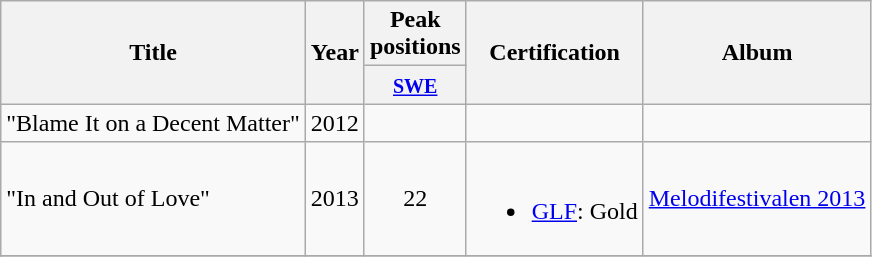<table class="wikitable">
<tr>
<th align="center" rowspan="2">Title</th>
<th align="center" rowspan="2">Year</th>
<th align="center" colspan="1">Peak positions</th>
<th align="center" rowspan="2">Certification</th>
<th align="center" rowspan="2">Album</th>
</tr>
<tr>
<th width="20"><small><a href='#'>SWE</a><br></small></th>
</tr>
<tr>
<td>"Blame It on a Decent Matter"</td>
<td style="text-align:center;">2012</td>
<td style="text-align:center;"></td>
<td style="text-align:center;"></td>
<td style="text-align:center;"></td>
</tr>
<tr>
<td>"In and Out of Love"</td>
<td style="text-align:center;">2013</td>
<td style="text-align:center;">22</td>
<td><br><ul><li><a href='#'>GLF</a>: Gold</li></ul></td>
<td style="text-align:center;"><a href='#'>Melodifestivalen 2013</a></td>
</tr>
<tr>
</tr>
</table>
